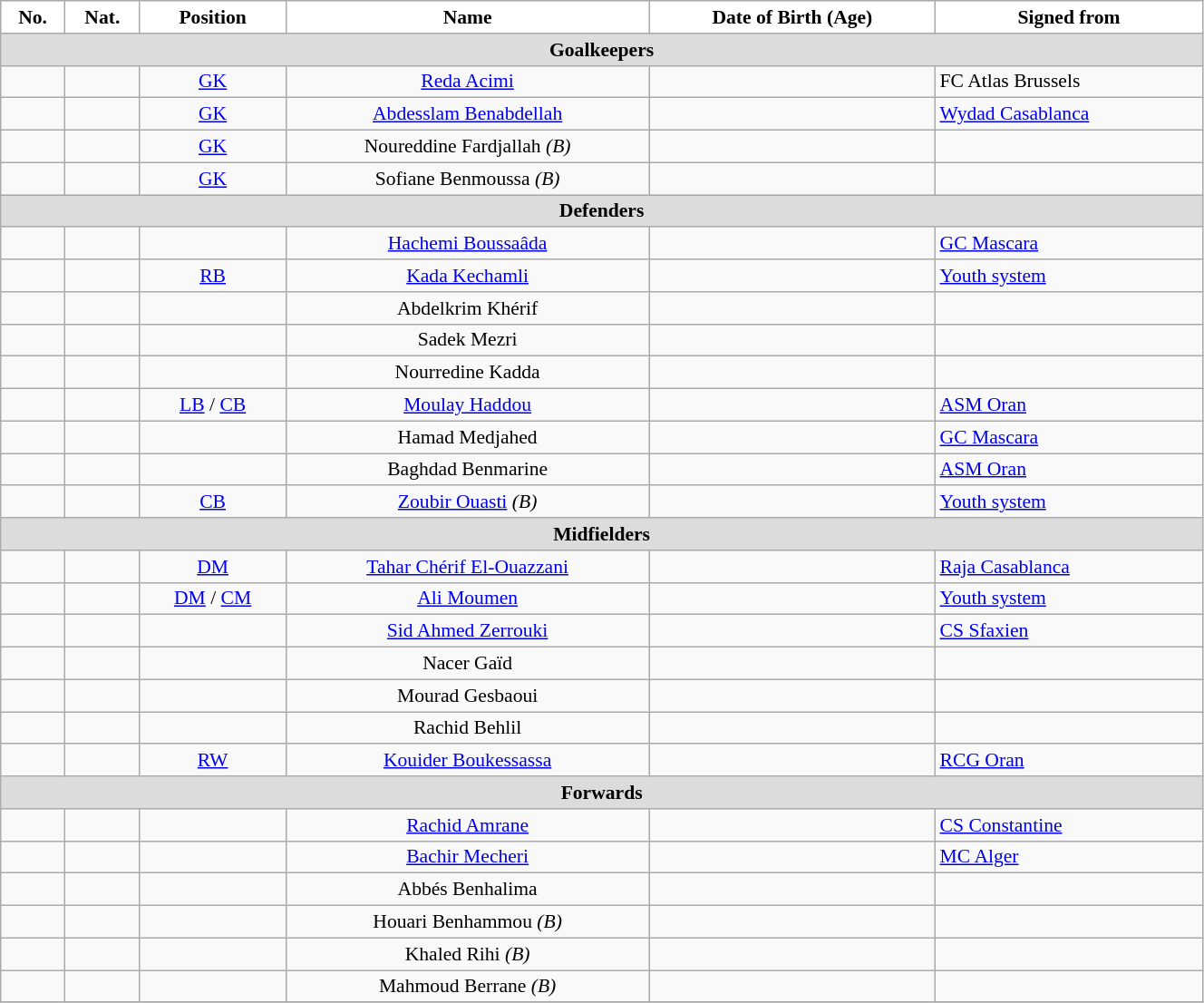<table class="wikitable" style="text-align:center; font-size:90%; width:70%">
<tr>
<th style="background:white; color:black; text-align:center;">No.</th>
<th style="background:white; color:black; text-align:center;">Nat.</th>
<th style="background:white; color:black; text-align:center;">Position</th>
<th style="background:white; color:black; text-align:center;">Name</th>
<th style="background:white; color:black; text-align:center;">Date of Birth (Age)</th>
<th style="background:white; color:black; text-align:center;">Signed from</th>
</tr>
<tr>
<th colspan=10 style="background:#DCDCDC; text-align:center;">Goalkeepers</th>
</tr>
<tr>
<td></td>
<td></td>
<td><a href='#'>GK</a></td>
<td><a href='#'>Reda Acimi</a></td>
<td></td>
<td style="text-align:left"> FC Atlas Brussels</td>
</tr>
<tr>
<td></td>
<td></td>
<td><a href='#'>GK</a></td>
<td><a href='#'>Abdesslam Benabdellah</a></td>
<td></td>
<td style="text-align:left"> <a href='#'>Wydad Casablanca</a></td>
</tr>
<tr>
<td></td>
<td></td>
<td><a href='#'>GK</a></td>
<td>Noureddine Fardjallah <em>(B)</em></td>
<td></td>
<td style="text-align:left"></td>
</tr>
<tr>
<td></td>
<td></td>
<td><a href='#'>GK</a></td>
<td>Sofiane Benmoussa <em>(B)</em></td>
<td></td>
<td style="text-align:left"></td>
</tr>
<tr>
<th colspan=10 style="background:#DCDCDC; text-align:center;">Defenders</th>
</tr>
<tr>
<td></td>
<td></td>
<td></td>
<td><a href='#'>Hachemi Boussaâda</a></td>
<td></td>
<td style="text-align:left"> <a href='#'>GC Mascara</a></td>
</tr>
<tr>
<td></td>
<td></td>
<td><a href='#'>RB</a></td>
<td><a href='#'>Kada Kechamli</a></td>
<td></td>
<td style="text-align:left"> <a href='#'>Youth system</a></td>
</tr>
<tr>
<td></td>
<td></td>
<td></td>
<td>Abdelkrim Khérif</td>
<td></td>
<td style="text-align:left"></td>
</tr>
<tr>
<td></td>
<td></td>
<td></td>
<td>Sadek Mezri</td>
<td></td>
<td style="text-align:left"></td>
</tr>
<tr>
<td></td>
<td></td>
<td></td>
<td>Nourredine Kadda</td>
<td></td>
<td style="text-align:left"></td>
</tr>
<tr>
<td></td>
<td></td>
<td><a href='#'>LB</a> / <a href='#'>CB</a></td>
<td><a href='#'>Moulay Haddou</a></td>
<td></td>
<td style="text-align:left"> <a href='#'>ASM Oran</a></td>
</tr>
<tr>
<td></td>
<td></td>
<td></td>
<td>Hamad Medjahed</td>
<td></td>
<td style="text-align:left"> <a href='#'>GC Mascara</a></td>
</tr>
<tr>
<td></td>
<td></td>
<td></td>
<td>Baghdad Benmarine</td>
<td></td>
<td style="text-align:left"> <a href='#'>ASM Oran</a></td>
</tr>
<tr>
<td></td>
<td></td>
<td><a href='#'>CB</a></td>
<td><a href='#'>Zoubir Ouasti</a> <em>(B)</em></td>
<td></td>
<td style="text-align:left"> <a href='#'>Youth system</a></td>
</tr>
<tr>
<th colspan=10 style="background:#DCDCDC; text-align:center;">Midfielders</th>
</tr>
<tr>
<td></td>
<td></td>
<td><a href='#'>DM</a></td>
<td><a href='#'>Tahar Chérif El-Ouazzani</a></td>
<td></td>
<td style="text-align:left"> <a href='#'>Raja Casablanca</a></td>
</tr>
<tr>
<td></td>
<td></td>
<td><a href='#'>DM</a> / <a href='#'>CM</a></td>
<td><a href='#'>Ali Moumen</a></td>
<td></td>
<td style="text-align:left"> <a href='#'>Youth system</a></td>
</tr>
<tr>
<td></td>
<td></td>
<td></td>
<td><a href='#'>Sid Ahmed Zerrouki</a></td>
<td></td>
<td style="text-align:left"> <a href='#'>CS Sfaxien</a></td>
</tr>
<tr>
<td></td>
<td></td>
<td></td>
<td>Nacer Gaïd</td>
<td></td>
<td style="text-align:left"></td>
</tr>
<tr>
<td></td>
<td></td>
<td></td>
<td>Mourad Gesbaoui</td>
<td></td>
<td style="text-align:left"></td>
</tr>
<tr>
<td></td>
<td></td>
<td></td>
<td>Rachid Behlil</td>
<td></td>
<td style="text-align:left"></td>
</tr>
<tr>
<td></td>
<td></td>
<td><a href='#'>RW</a></td>
<td><a href='#'>Kouider Boukessassa</a></td>
<td></td>
<td style="text-align:left"> <a href='#'>RCG Oran</a></td>
</tr>
<tr>
<th colspan=10 style="background:#DCDCDC; text-align:center;">Forwards</th>
</tr>
<tr>
<td></td>
<td></td>
<td></td>
<td><a href='#'>Rachid Amrane</a></td>
<td></td>
<td style="text-align:left"> <a href='#'>CS Constantine</a></td>
</tr>
<tr>
<td></td>
<td></td>
<td></td>
<td><a href='#'>Bachir Mecheri</a></td>
<td></td>
<td style="text-align:left"> <a href='#'>MC Alger</a></td>
</tr>
<tr>
<td></td>
<td></td>
<td></td>
<td>Abbés Benhalima</td>
<td></td>
<td style="text-align:left"></td>
</tr>
<tr>
<td></td>
<td></td>
<td></td>
<td>Houari Benhammou <em>(B)</em></td>
<td></td>
<td style="text-align:left"></td>
</tr>
<tr>
<td></td>
<td></td>
<td></td>
<td>Khaled Rihi <em>(B)</em></td>
<td></td>
<td style="text-align:left"></td>
</tr>
<tr>
<td></td>
<td></td>
<td></td>
<td>Mahmoud Berrane <em>(B)</em></td>
<td></td>
<td style="text-align:left"></td>
</tr>
<tr>
</tr>
</table>
